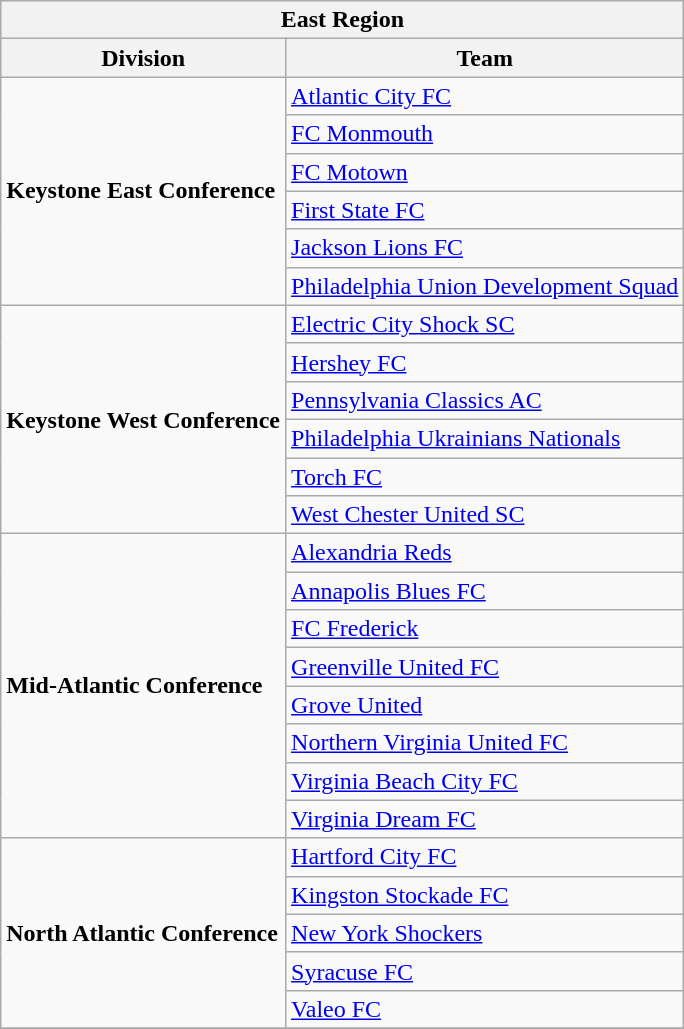<table class="wikitable" style="text-align:left">
<tr>
<th colspan=3>East Region</th>
</tr>
<tr>
<th>Division</th>
<th>Team</th>
</tr>
<tr>
<td rowspan=6><strong>Keystone East Conference</strong></td>
<td><a href='#'>Atlantic City FC</a></td>
</tr>
<tr>
<td><a href='#'>FC Monmouth</a></td>
</tr>
<tr>
<td><a href='#'>FC Motown</a></td>
</tr>
<tr>
<td><a href='#'>First State FC</a></td>
</tr>
<tr>
<td><a href='#'>Jackson Lions FC</a></td>
</tr>
<tr>
<td><a href='#'>Philadelphia Union Development Squad</a></td>
</tr>
<tr>
<td rowspan=6><strong>Keystone West Conference</strong></td>
<td><a href='#'>Electric City Shock SC</a></td>
</tr>
<tr>
<td><a href='#'>Hershey FC</a></td>
</tr>
<tr>
<td><a href='#'>Pennsylvania Classics AC</a></td>
</tr>
<tr>
<td><a href='#'>Philadelphia Ukrainians Nationals</a></td>
</tr>
<tr>
<td><a href='#'>Torch FC</a></td>
</tr>
<tr>
<td><a href='#'>West Chester United SC</a></td>
</tr>
<tr>
<td rowspan=8><strong>Mid-Atlantic Conference</strong></td>
<td><a href='#'>Alexandria Reds</a></td>
</tr>
<tr>
<td><a href='#'>Annapolis Blues FC</a></td>
</tr>
<tr>
<td><a href='#'>FC Frederick</a></td>
</tr>
<tr>
<td><a href='#'>Greenville United FC</a></td>
</tr>
<tr>
<td><a href='#'>Grove United</a></td>
</tr>
<tr>
<td><a href='#'>Northern Virginia United FC</a></td>
</tr>
<tr>
<td><a href='#'>Virginia Beach City FC</a></td>
</tr>
<tr>
<td><a href='#'>Virginia Dream FC</a></td>
</tr>
<tr>
<td rowspan=5><strong>North Atlantic Conference</strong></td>
<td><a href='#'>Hartford City FC</a></td>
</tr>
<tr>
<td><a href='#'>Kingston Stockade FC</a></td>
</tr>
<tr>
<td><a href='#'>New York Shockers</a></td>
</tr>
<tr>
<td><a href='#'>Syracuse FC</a></td>
</tr>
<tr>
<td><a href='#'>Valeo FC</a></td>
</tr>
<tr>
</tr>
</table>
